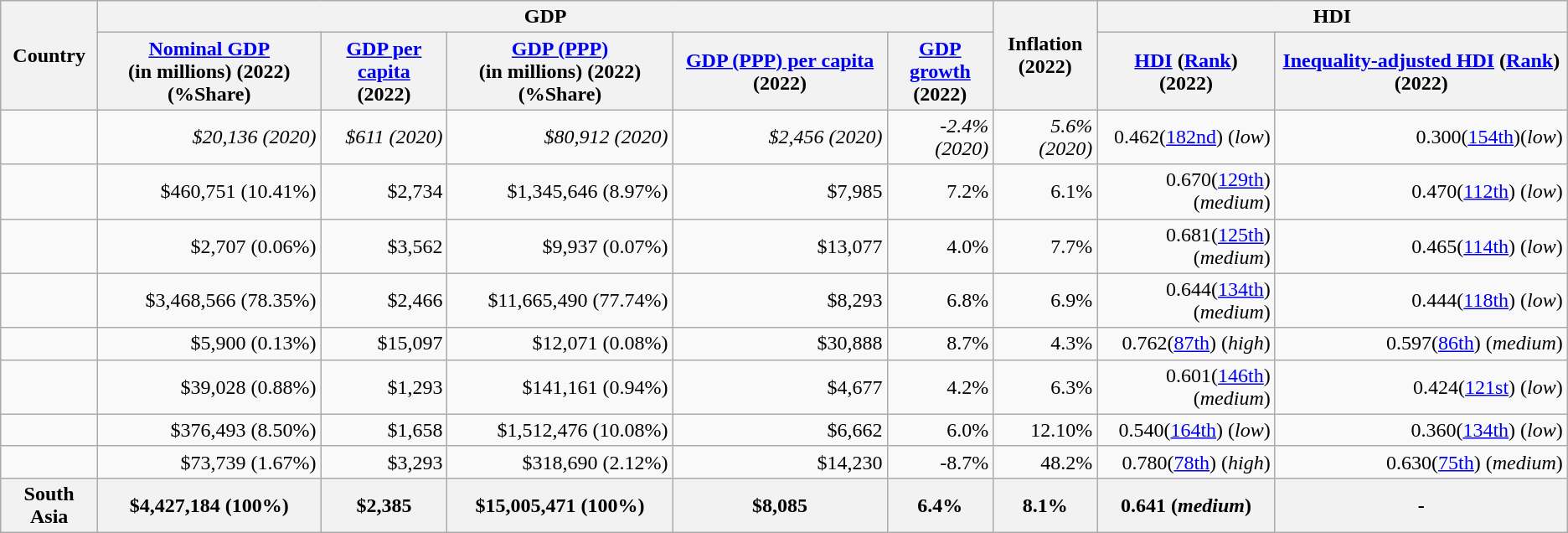<table class="wikitable sortable">
<tr style="background:#ececec;">
<th rowspan="2">Country<br></th>
<th colspan="5">GDP</th>
<th rowspan="2">Inflation<br>(2022)</th>
<th colspan="2">HDI</th>
</tr>
<tr>
<th><a href='#'>Nominal GDP</a><br> (in millions) (2022) (%Share)</th>
<th><a href='#'>GDP per capita</a><br>(2022)</th>
<th><a href='#'>GDP (PPP)</a><br> (in millions) (2022) (%Share)</th>
<th><a href='#'>GDP (PPP) per capita</a> (2022)</th>
<th><a href='#'>GDP growth</a><br>(2022)</th>
<th><a href='#'>HDI</a> (<a href='#'>Rank</a>)<br>(2022)</th>
<th><a href='#'>Inequality-adjusted HDI</a> (<a href='#'>Rank</a>) (2022)</th>
</tr>
<tr>
<td></td>
<td align="right"><em>$20,136 (2020)</em></td>
<td align="right"><em>$611 (2020)</em></td>
<td align="right"><em>$80,912 (2020)</em></td>
<td align="right"><em>$2,456 (2020)</em></td>
<td align="right"><em>-2.4% (2020)</em></td>
<td align="right"><em>5.6% (2020)</em></td>
<td align="right">0.462(<a href='#'>182nd</a>) (<em><span>low</span></em>)</td>
<td align="right">0.300(<a href='#'>154th</a>)(<em><span>low</span></em>)</td>
</tr>
<tr>
<td></td>
<td align="right">$460,751 (10.41%)</td>
<td align="right">$2,734</td>
<td align="right">$1,345,646 (8.97%)</td>
<td align="right">$7,985</td>
<td align="right">7.2%</td>
<td align="right">6.1%</td>
<td align="right">0.670(<a href='#'>129th</a>) (<em><span>medium</span></em>)</td>
<td align="right">0.470(<a href='#'>112th</a>) (<em><span>low</span></em>)</td>
</tr>
<tr>
<td></td>
<td align="right">$2,707 (0.06%)</td>
<td align="right">$3,562</td>
<td align="right">$9,937 (0.07%)</td>
<td align="right">$13,077</td>
<td align="right">4.0%</td>
<td align="right">7.7%</td>
<td align="right">0.681(<a href='#'>125th</a>) (<em><span>medium</span></em>)</td>
<td align="right">0.465(<a href='#'>114th</a>) (<em><span>low</span></em>)</td>
</tr>
<tr>
<td></td>
<td align="right">$3,468,566 (78.35%)</td>
<td align="right">$2,466</td>
<td align="right">$11,665,490 (77.74%)</td>
<td align="right">$8,293</td>
<td align="right">6.8%</td>
<td align="right">6.9%</td>
<td align="right">0.644(<a href='#'>134th</a>) (<em><span>medium</span></em>)</td>
<td align="right">0.444(<a href='#'>118th</a>) (<em><span>low</span></em>)</td>
</tr>
<tr>
<td></td>
<td align="right">$5,900 (0.13%)</td>
<td align="right">$15,097</td>
<td align="right">$12,071 (0.08%)</td>
<td align="right">$30,888</td>
<td align="right">8.7%</td>
<td align="right">4.3%</td>
<td align="right">0.762(<a href='#'>87th</a>) (<em><span>high</span></em>)</td>
<td align="right">0.597(<a href='#'>86th</a>) (<em><span>medium</span></em>)</td>
</tr>
<tr>
<td></td>
<td align="right">$39,028 (0.88%)</td>
<td align="right">$1,293</td>
<td align="right">$141,161 (0.94%)</td>
<td align="right">$4,677</td>
<td align="right">4.2%</td>
<td align="right">6.3%</td>
<td align="right">0.601(<a href='#'>146th</a>) (<em><span>medium</span></em>)</td>
<td align="right">0.424(<a href='#'>121st</a>) (<em><span>low</span></em>)</td>
</tr>
<tr>
<td></td>
<td align="right">$376,493 (8.50%)</td>
<td align="right">$1,658</td>
<td align="right">$1,512,476 (10.08%)</td>
<td align="right">$6,662</td>
<td align="right">6.0%</td>
<td align="right">12.10%</td>
<td align="right">0.540(<a href='#'>164th</a>) (<em><span>low</span></em>)</td>
<td align="right">0.360(<a href='#'>134th</a>) (<em><span>low</span></em>)</td>
</tr>
<tr>
<td></td>
<td align="right">$73,739 (1.67%)</td>
<td align="right">$3,293</td>
<td align="right">$318,690 (2.12%)</td>
<td align="right">$14,230</td>
<td align="right">-8.7%</td>
<td align="right">48.2%</td>
<td align="right">0.780(<a href='#'>78th</a>) (<em><span>high</span></em>)</td>
<td align="right">0.630(<a href='#'>75th</a>) (<em><span>medium</span></em>)</td>
</tr>
<tr>
<th><strong>South Asia</strong></th>
<th><strong>$4,427,184 (100%)</strong></th>
<th><strong>$2,385</strong></th>
<th><strong>$15,005,471 (100%)</strong></th>
<th><strong>$8,085</strong></th>
<th><strong>6.4%</strong></th>
<th><strong>8.1%</strong></th>
<th>0.641 (<em><span>medium</span></em>)</th>
<th>-</th>
</tr>
</table>
